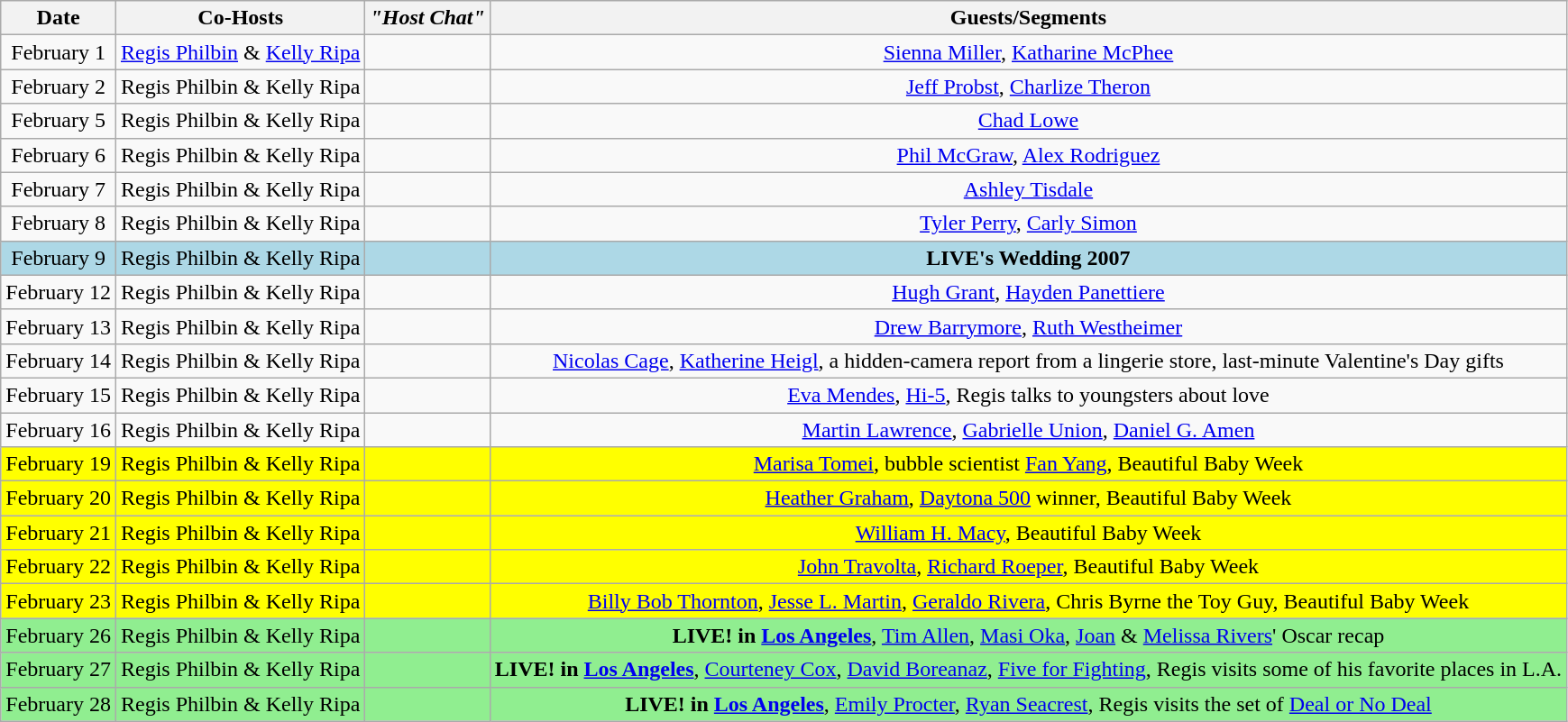<table class="wikitable sortable" border="1" style="text-align:center">
<tr>
<th>Date</th>
<th>Co-Hosts</th>
<th><em>"Host Chat"</em></th>
<th>Guests/Segments</th>
</tr>
<tr>
<td>February 1</td>
<td><a href='#'>Regis Philbin</a> & <a href='#'>Kelly Ripa</a></td>
<td></td>
<td><a href='#'>Sienna Miller</a>, <a href='#'>Katharine McPhee</a></td>
</tr>
<tr>
<td>February 2</td>
<td>Regis Philbin & Kelly Ripa</td>
<td></td>
<td><a href='#'>Jeff Probst</a>, <a href='#'>Charlize Theron</a></td>
</tr>
<tr>
<td>February 5</td>
<td>Regis Philbin & Kelly Ripa</td>
<td></td>
<td><a href='#'>Chad Lowe</a></td>
</tr>
<tr>
<td>February 6</td>
<td>Regis Philbin & Kelly Ripa</td>
<td></td>
<td><a href='#'>Phil McGraw</a>, <a href='#'>Alex Rodriguez</a></td>
</tr>
<tr>
<td>February 7</td>
<td>Regis Philbin & Kelly Ripa</td>
<td></td>
<td><a href='#'>Ashley Tisdale</a></td>
</tr>
<tr>
<td>February 8</td>
<td>Regis Philbin & Kelly Ripa</td>
<td></td>
<td><a href='#'>Tyler Perry</a>, <a href='#'>Carly Simon</a></td>
</tr>
<tr bgcolor=lightblue>
<td>February 9</td>
<td>Regis Philbin & Kelly Ripa</td>
<td></td>
<td><strong>LIVE's Wedding 2007</strong></td>
</tr>
<tr>
<td>February 12</td>
<td>Regis Philbin & Kelly Ripa</td>
<td></td>
<td><a href='#'>Hugh Grant</a>, <a href='#'>Hayden Panettiere</a></td>
</tr>
<tr>
<td>February 13</td>
<td>Regis Philbin & Kelly Ripa</td>
<td></td>
<td><a href='#'>Drew Barrymore</a>, <a href='#'>Ruth Westheimer</a></td>
</tr>
<tr>
<td>February 14</td>
<td>Regis Philbin & Kelly Ripa</td>
<td></td>
<td><a href='#'>Nicolas Cage</a>, <a href='#'>Katherine Heigl</a>, a hidden-camera report from a lingerie store, last-minute Valentine's Day gifts</td>
</tr>
<tr>
<td>February 15</td>
<td>Regis Philbin & Kelly Ripa</td>
<td></td>
<td><a href='#'>Eva Mendes</a>, <a href='#'>Hi-5</a>, Regis talks to youngsters about love</td>
</tr>
<tr>
<td>February 16</td>
<td>Regis Philbin & Kelly Ripa</td>
<td></td>
<td><a href='#'>Martin Lawrence</a>, <a href='#'>Gabrielle Union</a>, <a href='#'>Daniel G. Amen</a></td>
</tr>
<tr bgcolor=yellow>
<td>February 19</td>
<td>Regis Philbin & Kelly Ripa</td>
<td></td>
<td><a href='#'>Marisa Tomei</a>, bubble scientist <a href='#'>Fan Yang</a>, Beautiful Baby Week</td>
</tr>
<tr bgcolor=yellow>
<td>February 20</td>
<td>Regis Philbin & Kelly Ripa</td>
<td></td>
<td><a href='#'>Heather Graham</a>, <a href='#'>Daytona 500</a> winner, Beautiful Baby Week</td>
</tr>
<tr bgcolor=yellow>
<td>February 21</td>
<td>Regis Philbin & Kelly Ripa</td>
<td></td>
<td><a href='#'>William H. Macy</a>, Beautiful Baby Week</td>
</tr>
<tr bgcolor=yellow>
<td>February 22</td>
<td>Regis Philbin & Kelly Ripa</td>
<td></td>
<td><a href='#'>John Travolta</a>, <a href='#'>Richard Roeper</a>, Beautiful Baby Week</td>
</tr>
<tr bgcolor=yellow>
<td>February 23</td>
<td>Regis Philbin & Kelly Ripa</td>
<td></td>
<td><a href='#'>Billy Bob Thornton</a>, <a href='#'>Jesse L. Martin</a>, <a href='#'>Geraldo Rivera</a>, Chris Byrne the Toy Guy, Beautiful Baby Week</td>
</tr>
<tr bgcolor=lightgreen>
<td>February 26</td>
<td>Regis Philbin & Kelly Ripa</td>
<td></td>
<td><strong>LIVE! in <a href='#'>Los Angeles</a></strong>, <a href='#'>Tim Allen</a>, <a href='#'>Masi Oka</a>, <a href='#'>Joan</a> & <a href='#'>Melissa Rivers</a>' Oscar recap</td>
</tr>
<tr bgcolor=lightgreen>
<td>February 27</td>
<td>Regis Philbin & Kelly Ripa</td>
<td></td>
<td><strong>LIVE! in <a href='#'>Los Angeles</a></strong>, <a href='#'>Courteney Cox</a>, <a href='#'>David Boreanaz</a>, <a href='#'>Five for Fighting</a>, Regis visits some of his favorite places in L.A.</td>
</tr>
<tr bgcolor=lightgreen>
<td>February 28</td>
<td>Regis Philbin & Kelly Ripa</td>
<td></td>
<td><strong>LIVE! in <a href='#'>Los Angeles</a></strong>, <a href='#'>Emily Procter</a>, <a href='#'>Ryan Seacrest</a>, Regis visits the set of <a href='#'>Deal or No Deal</a></td>
</tr>
</table>
